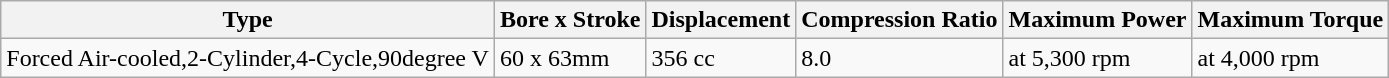<table class="wikitable">
<tr>
<th>Type</th>
<th>Bore x Stroke</th>
<th>Displacement</th>
<th>Compression Ratio</th>
<th>Maximum Power</th>
<th>Maximum Torque</th>
</tr>
<tr>
<td>Forced Air-cooled,2-Cylinder,4-Cycle,90degree V</td>
<td>60 x 63mm</td>
<td>356 cc</td>
<td>8.0</td>
<td> at 5,300 rpm</td>
<td> at 4,000 rpm</td>
</tr>
</table>
